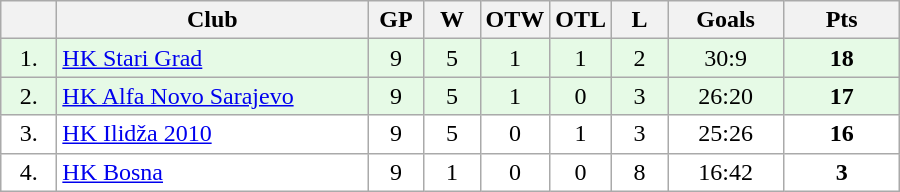<table class="wikitable">
<tr>
<th width="30"></th>
<th width="200">Club</th>
<th width="30">GP</th>
<th width="30">W</th>
<th width="30">OTW</th>
<th width="30">OTL</th>
<th width="30">L</th>
<th width="70">Goals</th>
<th width="70">Pts</th>
</tr>
<tr bgcolor="#e6fae6" align="center">
<td>1.</td>
<td align="left"><a href='#'>HK Stari Grad</a></td>
<td>9</td>
<td>5</td>
<td>1</td>
<td>1</td>
<td>2</td>
<td>30:9</td>
<td><strong>18</strong></td>
</tr>
<tr bgcolor="#e6fae6" align="center">
<td>2.</td>
<td align="left"><a href='#'>HK Alfa Novo Sarajevo</a></td>
<td>9</td>
<td>5</td>
<td>1</td>
<td>0</td>
<td>3</td>
<td>26:20</td>
<td><strong>17</strong></td>
</tr>
<tr bgcolor="#FFFFFF" align="center">
<td>3.</td>
<td align="left"><a href='#'>HK Ilidža 2010</a></td>
<td>9</td>
<td>5</td>
<td>0</td>
<td>1</td>
<td>3</td>
<td>25:26</td>
<td><strong>16</strong></td>
</tr>
<tr bgcolor="#FFFFFF" align="center">
<td>4.</td>
<td align="left"><a href='#'>HK Bosna</a></td>
<td>9</td>
<td>1</td>
<td>0</td>
<td>0</td>
<td>8</td>
<td>16:42</td>
<td><strong>3</strong></td>
</tr>
</table>
